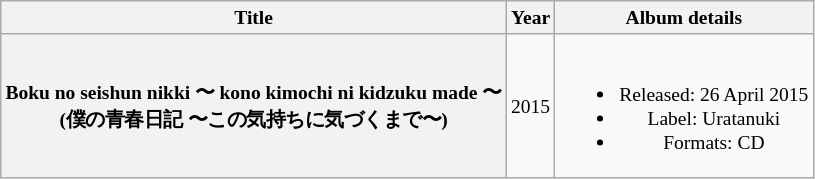<table class="wikitable" style="font-size:small; text-align:center">
<tr>
<th>Title</th>
<th>Year</th>
<th>Album details</th>
</tr>
<tr>
<th>Boku no seishun nikki 〜 kono kimochi ni kidzuku made 〜<br>(僕の青春日記 〜この気持ちに気づくまで〜)</th>
<td>2015</td>
<td><br><ul><li>Released: 26 April 2015</li><li>Label: Uratanuki</li><li>Formats: CD</li></ul></td>
</tr>
</table>
